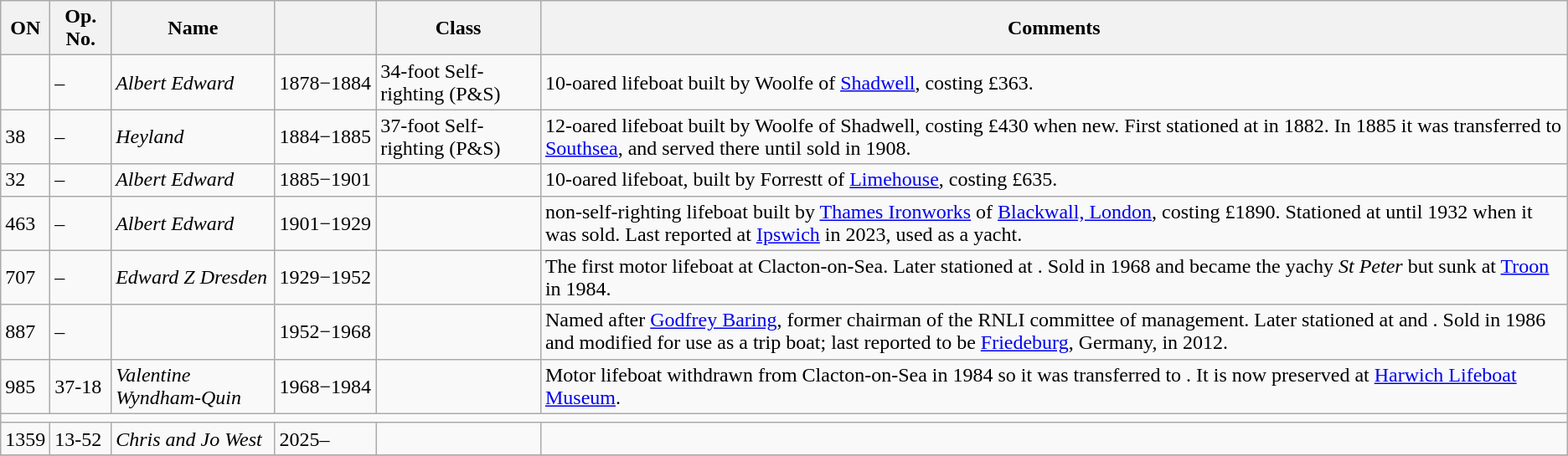<table class="wikitable">
<tr>
<th>ON</th>
<th>Op. No.</th>
<th>Name</th>
<th></th>
<th>Class</th>
<th>Comments</th>
</tr>
<tr>
<td></td>
<td>–</td>
<td><em>Albert Edward</em></td>
<td>1878−1884</td>
<td>34-foot Self-righting (P&S)</td>
<td> 10-oared lifeboat built by Woolfe of <a href='#'>Shadwell</a>, costing £363.</td>
</tr>
<tr>
<td>38</td>
<td>–</td>
<td><em>Heyland</em></td>
<td>1884−1885</td>
<td>37-foot Self-righting (P&S)</td>
<td> 12-oared lifeboat built by Woolfe of Shadwell, costing £430 when new. First stationed at  in 1882. In 1885 it was transferred to <a href='#'>Southsea</a>, and served there until sold in 1908.</td>
</tr>
<tr>
<td>32</td>
<td>–</td>
<td><em>Albert Edward</em></td>
<td>1885−1901</td>
<td></td>
<td> 10-oared lifeboat, built by Forrestt of <a href='#'>Limehouse</a>, costing £635.</td>
</tr>
<tr>
<td>463</td>
<td>–</td>
<td><em>Albert Edward</em></td>
<td>1901−1929</td>
<td></td>
<td> non-self-righting lifeboat built by <a href='#'>Thames Ironworks</a> of <a href='#'>Blackwall, London</a>, costing £1890. Stationed at  until 1932 when it was sold. Last reported at <a href='#'>Ipswich</a> in 2023, used as a yacht.</td>
</tr>
<tr>
<td>707</td>
<td>–</td>
<td><em>Edward Z Dresden</em></td>
<td>1929−1952</td>
<td></td>
<td>The first motor lifeboat at Clacton-on-Sea. Later stationed at . Sold in 1968 and became the yachy <em>St Peter</em> but sunk at <a href='#'>Troon</a> in 1984.</td>
</tr>
<tr>
<td>887</td>
<td>–</td>
<td></td>
<td>1952−1968</td>
<td></td>
<td>Named after <a href='#'>Godfrey Baring</a>, former chairman of the RNLI committee of management. Later stationed at  and . Sold in 1986 and modified for use as a trip boat; last reported to be <a href='#'>Friedeburg</a>, Germany, in 2012.</td>
</tr>
<tr>
<td>985</td>
<td>37-18</td>
<td><em>Valentine Wyndham-Quin</em></td>
<td>1968−1984</td>
<td></td>
<td>Motor lifeboat withdrawn from Clacton-on-Sea in 1984 so it was transferred to . It is now preserved at <a href='#'>Harwich Lifeboat Museum</a>.</td>
</tr>
<tr>
<td colspan=6 style=" text-align: center;"></td>
</tr>
<tr>
<td>1359</td>
<td>13-52</td>
<td><em>Chris and Jo West</em></td>
<td>2025–</td>
<td></td>
<td></td>
</tr>
<tr>
</tr>
</table>
